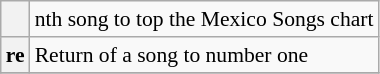<table class="wikitable plainrowheaders" style="font-size:90%;">
<tr>
<th scope="col"></th>
<td>nth song to top the Mexico Songs chart</td>
</tr>
<tr>
<th scope="row" style="text-align:center;"><strong>re</strong></th>
<td>Return of a song to number one</td>
</tr>
<tr>
</tr>
</table>
